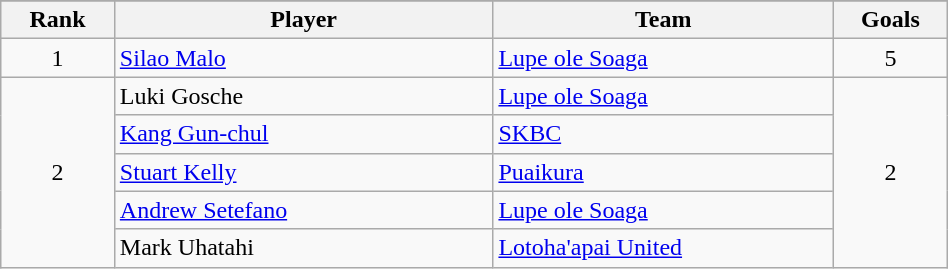<table class="wikitable" style="text-align:center; width:50%;">
<tr>
</tr>
<tr>
<th style="width:12%;">Rank</th>
<th style="width:40%;">Player</th>
<th style="width:36%;">Team</th>
<th style="width:12%;">Goals</th>
</tr>
<tr>
<td>1</td>
<td align=left> <a href='#'>Silao Malo</a></td>
<td align=left> <a href='#'>Lupe ole Soaga</a></td>
<td>5</td>
</tr>
<tr>
<td rowspan=5>2</td>
<td align=left> Luki Gosche</td>
<td align=left> <a href='#'>Lupe ole Soaga</a></td>
<td rowspan=5>2</td>
</tr>
<tr>
<td align=left> <a href='#'>Kang Gun-chul</a></td>
<td align=left> <a href='#'>SKBC</a></td>
</tr>
<tr>
<td align=left> <a href='#'>Stuart Kelly</a></td>
<td align=left> <a href='#'>Puaikura</a></td>
</tr>
<tr>
<td align=left> <a href='#'>Andrew Setefano</a></td>
<td align=left> <a href='#'>Lupe ole Soaga</a></td>
</tr>
<tr>
<td align=left> Mark Uhatahi</td>
<td align=left> <a href='#'>Lotoha'apai United</a></td>
</tr>
</table>
